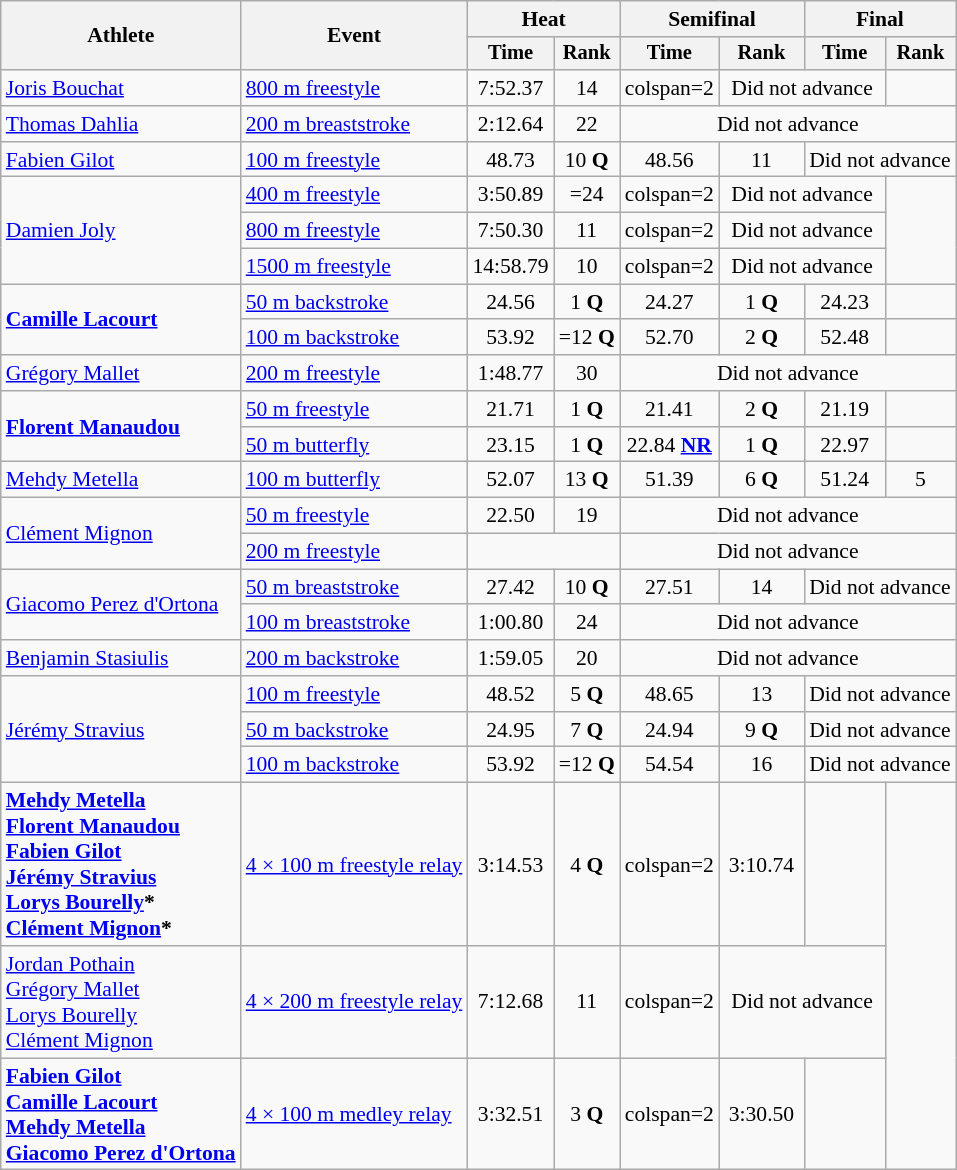<table class=wikitable style="font-size:90%">
<tr>
<th rowspan="2">Athlete</th>
<th rowspan="2">Event</th>
<th colspan="2">Heat</th>
<th colspan="2">Semifinal</th>
<th colspan="2">Final</th>
</tr>
<tr style="font-size:95%">
<th>Time</th>
<th>Rank</th>
<th>Time</th>
<th>Rank</th>
<th>Time</th>
<th>Rank</th>
</tr>
<tr align=center>
<td align=left><a href='#'>Joris Bouchat</a></td>
<td align=left><a href='#'>800 m freestyle</a></td>
<td>7:52.37</td>
<td>14</td>
<td>colspan=2 </td>
<td colspan=2>Did not advance</td>
</tr>
<tr align=center>
<td align=left><a href='#'>Thomas Dahlia</a></td>
<td align=left><a href='#'>200 m breaststroke</a></td>
<td>2:12.64</td>
<td>22</td>
<td colspan=4>Did not advance</td>
</tr>
<tr align=center>
<td align=left><a href='#'>Fabien Gilot</a></td>
<td align=left><a href='#'>100 m freestyle</a></td>
<td>48.73</td>
<td>10 <strong>Q</strong></td>
<td>48.56</td>
<td>11</td>
<td colspan=2>Did not advance</td>
</tr>
<tr align=center>
<td align=left rowspan=3><a href='#'>Damien Joly</a></td>
<td align=left><a href='#'>400 m freestyle</a></td>
<td>3:50.89</td>
<td>=24</td>
<td>colspan=2 </td>
<td colspan=2>Did not advance</td>
</tr>
<tr align=center>
<td align=left><a href='#'>800 m freestyle</a></td>
<td>7:50.30</td>
<td>11</td>
<td>colspan=2 </td>
<td colspan=2>Did not advance</td>
</tr>
<tr align=center>
<td align=left><a href='#'>1500 m freestyle</a></td>
<td>14:58.79</td>
<td>10</td>
<td>colspan=2 </td>
<td colspan=2>Did not advance</td>
</tr>
<tr align=center>
<td align=left rowspan=2><strong><a href='#'>Camille Lacourt</a></strong></td>
<td align=left><a href='#'>50 m backstroke</a></td>
<td>24.56</td>
<td>1 <strong>Q</strong></td>
<td>24.27</td>
<td>1 <strong>Q</strong></td>
<td>24.23</td>
<td></td>
</tr>
<tr align=center>
<td align=left><a href='#'>100 m backstroke</a></td>
<td>53.92</td>
<td>=12 <strong>Q</strong></td>
<td>52.70</td>
<td>2 <strong>Q</strong></td>
<td>52.48</td>
<td></td>
</tr>
<tr align=center>
<td align=left><a href='#'>Grégory Mallet</a></td>
<td align=left><a href='#'>200 m freestyle</a></td>
<td>1:48.77</td>
<td>30</td>
<td colspan=4>Did not advance</td>
</tr>
<tr align=center>
<td align=left rowspan=2><strong><a href='#'>Florent Manaudou</a></strong></td>
<td align=left><a href='#'>50 m freestyle</a></td>
<td>21.71</td>
<td>1 <strong>Q</strong></td>
<td>21.41</td>
<td>2 <strong>Q</strong></td>
<td>21.19</td>
<td></td>
</tr>
<tr align=center>
<td align=left><a href='#'>50 m butterfly</a></td>
<td>23.15</td>
<td>1 <strong>Q</strong></td>
<td>22.84 <strong><a href='#'>NR</a></strong></td>
<td>1 <strong>Q</strong></td>
<td>22.97</td>
<td></td>
</tr>
<tr align=center>
<td align=left><a href='#'>Mehdy Metella</a></td>
<td align=left><a href='#'>100 m butterfly</a></td>
<td>52.07</td>
<td>13 <strong>Q</strong></td>
<td>51.39</td>
<td>6 <strong>Q</strong></td>
<td>51.24</td>
<td>5</td>
</tr>
<tr align=center>
<td align=left rowspan=2><a href='#'>Clément Mignon</a></td>
<td align=left><a href='#'>50 m freestyle</a></td>
<td>22.50</td>
<td>19</td>
<td colspan=4>Did not advance</td>
</tr>
<tr align=center>
<td align=left><a href='#'>200 m freestyle</a></td>
<td colspan=2></td>
<td colspan=4>Did not advance</td>
</tr>
<tr align=center>
<td align=left rowspan=2><a href='#'>Giacomo Perez d'Ortona</a></td>
<td align=left><a href='#'>50 m breaststroke</a></td>
<td>27.42</td>
<td>10 <strong>Q</strong></td>
<td>27.51</td>
<td>14</td>
<td colspan=2>Did not advance</td>
</tr>
<tr align=center>
<td align=left><a href='#'>100 m breaststroke</a></td>
<td>1:00.80</td>
<td>24</td>
<td colspan=4>Did not advance</td>
</tr>
<tr align=center>
<td align=left><a href='#'>Benjamin Stasiulis</a></td>
<td align=left><a href='#'>200 m backstroke</a></td>
<td>1:59.05</td>
<td>20</td>
<td colspan=4>Did not advance</td>
</tr>
<tr align=center>
<td align=left rowspan=3><a href='#'>Jérémy Stravius</a></td>
<td align=left><a href='#'>100 m freestyle</a></td>
<td>48.52</td>
<td>5 <strong>Q</strong></td>
<td>48.65</td>
<td>13</td>
<td colspan=2>Did not advance</td>
</tr>
<tr align=center>
<td align=left><a href='#'>50 m backstroke</a></td>
<td>24.95</td>
<td>7 <strong>Q</strong></td>
<td>24.94</td>
<td>9 <strong>Q</strong></td>
<td colspan=2>Did not advance</td>
</tr>
<tr align=center>
<td align=left><a href='#'>100 m backstroke</a></td>
<td>53.92</td>
<td>=12 <strong>Q</strong></td>
<td>54.54</td>
<td>16</td>
<td colspan=2>Did not advance</td>
</tr>
<tr align=center>
<td align=left><strong><a href='#'>Mehdy Metella</a><br><a href='#'>Florent Manaudou</a><br><a href='#'>Fabien Gilot</a><br><a href='#'>Jérémy Stravius</a><br><a href='#'>Lorys Bourelly</a>*<br><a href='#'>Clément Mignon</a>*</strong></td>
<td align=left><a href='#'>4 × 100 m freestyle relay</a></td>
<td>3:14.53</td>
<td>4 <strong>Q</strong></td>
<td>colspan=2 </td>
<td>3:10.74</td>
<td></td>
</tr>
<tr align=center>
<td align=left><a href='#'>Jordan Pothain</a><br><a href='#'>Grégory Mallet</a><br><a href='#'>Lorys Bourelly</a><br><a href='#'>Clément Mignon</a></td>
<td align=left><a href='#'>4 × 200 m freestyle relay</a></td>
<td>7:12.68</td>
<td>11</td>
<td>colspan=2 </td>
<td colspan=2>Did not advance</td>
</tr>
<tr align=center>
<td align=left><strong><a href='#'>Fabien Gilot</a><br><a href='#'>Camille Lacourt</a><br><a href='#'>Mehdy Metella</a><br><a href='#'>Giacomo Perez d'Ortona</a></strong></td>
<td align=left><a href='#'>4 × 100 m medley relay</a></td>
<td>3:32.51</td>
<td>3 <strong>Q</strong></td>
<td>colspan=2 </td>
<td>3:30.50</td>
<td></td>
</tr>
</table>
